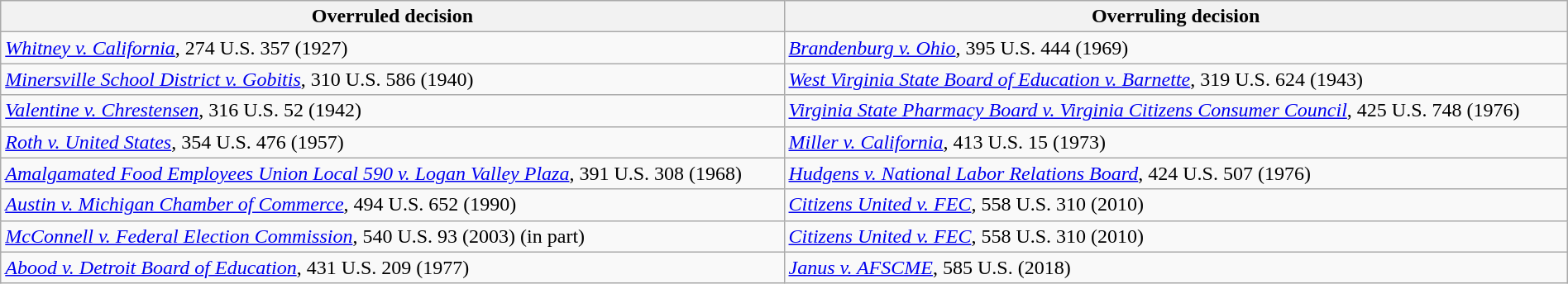<table class="wikitable sortable collapsible" style="width:100%">
<tr>
<th width="50%">Overruled decision</th>
<th width="50%">Overruling decision</th>
</tr>
<tr valign="top">
<td><em><a href='#'>Whitney v. California</a></em>, 274 U.S. 357 (1927)</td>
<td><em><a href='#'>Brandenburg v. Ohio</a></em>, 395 U.S. 444 (1969)</td>
</tr>
<tr>
<td><em><a href='#'>Minersville School District v. Gobitis</a></em>, 310 U.S. 586 (1940)</td>
<td><em><a href='#'>West Virginia State Board of Education v. Barnette</a></em>, 319 U.S. 624 (1943)</td>
</tr>
<tr>
<td><em><a href='#'>Valentine v. Chrestensen</a></em>, 316 U.S. 52 (1942)</td>
<td><em><a href='#'>Virginia State Pharmacy Board v. Virginia Citizens Consumer Council</a></em>, 425 U.S. 748 (1976)</td>
</tr>
<tr>
<td><em><a href='#'>Roth v. United States</a></em>, 354 U.S. 476 (1957)</td>
<td><em><a href='#'>Miller v. California</a></em>, 413 U.S. 15 (1973)</td>
</tr>
<tr>
<td><em><a href='#'>Amalgamated Food Employees Union Local 590 v. Logan Valley Plaza</a></em>, 391 U.S. 308 (1968)</td>
<td><em><a href='#'>Hudgens v. National Labor Relations Board</a></em>, 424 U.S. 507 (1976)</td>
</tr>
<tr>
<td><em><a href='#'>Austin v. Michigan Chamber of Commerce</a></em>, 494 U.S. 652 (1990)</td>
<td><em><a href='#'>Citizens United v. FEC</a></em>, 558 U.S. 310 (2010)</td>
</tr>
<tr>
<td><em><a href='#'>McConnell v. Federal Election Commission</a></em>, 540 U.S. 93 (2003) (in part)</td>
<td><em><a href='#'>Citizens United v. FEC</a></em>, 558 U.S. 310 (2010)</td>
</tr>
<tr>
<td><em><a href='#'>Abood v. Detroit Board of Education</a></em>,  431 U.S. 209 (1977)</td>
<td><em><a href='#'>Janus v. AFSCME</a></em>, 585 U.S. (2018)</td>
</tr>
</table>
